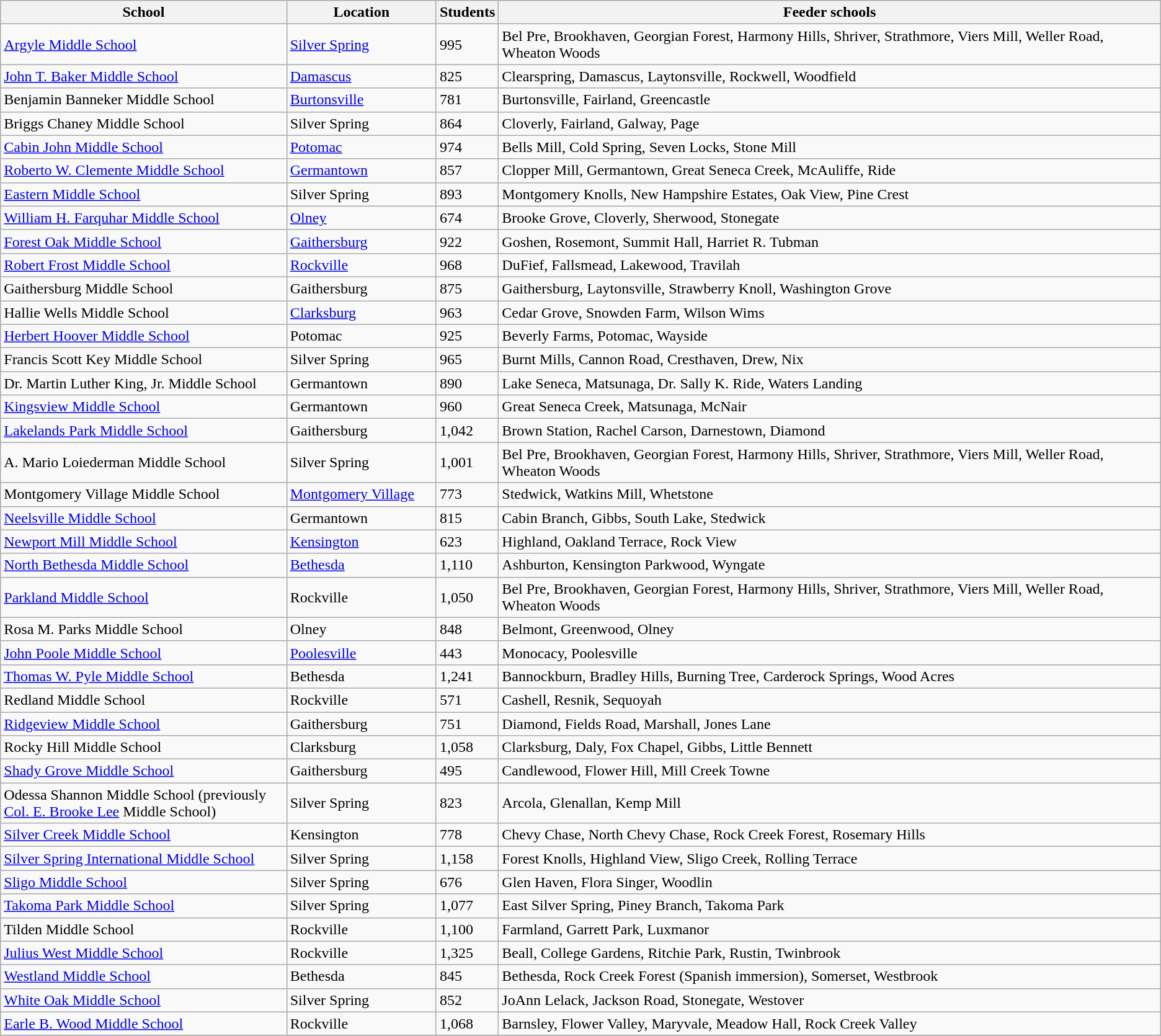<table class="wikitable sortable plainrowheaders" style="text-align:left;" border="1">
<tr>
<th scope="col" style="width:25%;">School</th>
<th scope="col" style="width:13%;">Location</th>
<th scope="col" style="width:4%;">Students</th>
<th scope="col" style="width:58%;">Feeder schools</th>
</tr>
<tr>
<td><a href='#'>Argyle Middle School</a></td>
<td><a href='#'>Silver Spring</a></td>
<td>995</td>
<td>Bel Pre, Brookhaven, Georgian Forest, Harmony Hills, Shriver, Strathmore, Viers Mill, Weller Road, Wheaton Woods</td>
</tr>
<tr>
<td><a href='#'>John T. Baker Middle School</a></td>
<td><a href='#'>Damascus</a></td>
<td>825</td>
<td>Clearspring, Damascus, Laytonsville, Rockwell, Woodfield</td>
</tr>
<tr>
<td>Benjamin Banneker Middle School</td>
<td><a href='#'>Burtonsville</a></td>
<td>781</td>
<td>Burtonsville, Fairland, Greencastle</td>
</tr>
<tr>
<td>Briggs Chaney Middle School</td>
<td>Silver Spring</td>
<td>864</td>
<td>Cloverly, Fairland, Galway, Page</td>
</tr>
<tr>
<td><a href='#'>Cabin John Middle School</a></td>
<td><a href='#'>Potomac</a></td>
<td>974</td>
<td>Bells Mill, Cold Spring, Seven Locks, Stone Mill</td>
</tr>
<tr>
<td><a href='#'>Roberto W. Clemente Middle School</a></td>
<td><a href='#'>Germantown</a></td>
<td>857</td>
<td>Clopper Mill, Germantown, Great Seneca Creek, McAuliffe, Ride</td>
</tr>
<tr>
<td><a href='#'>Eastern Middle School</a></td>
<td>Silver Spring</td>
<td>893</td>
<td>Montgomery Knolls, New Hampshire Estates, Oak View, Pine Crest</td>
</tr>
<tr>
<td><a href='#'>William H. Farquhar Middle School</a></td>
<td><a href='#'>Olney</a></td>
<td>674</td>
<td>Brooke Grove, Cloverly, Sherwood, Stonegate</td>
</tr>
<tr>
<td><a href='#'>Forest Oak Middle School</a></td>
<td><a href='#'>Gaithersburg</a></td>
<td>922</td>
<td>Goshen, Rosemont, Summit Hall, Harriet R. Tubman</td>
</tr>
<tr>
<td><a href='#'>Robert Frost Middle School</a></td>
<td><a href='#'>Rockville</a></td>
<td>968</td>
<td>DuFief, Fallsmead, Lakewood, Travilah</td>
</tr>
<tr>
<td>Gaithersburg Middle School</td>
<td>Gaithersburg</td>
<td>875</td>
<td>Gaithersburg, Laytonsville, Strawberry Knoll, Washington Grove</td>
</tr>
<tr>
<td>Hallie Wells Middle School</td>
<td><a href='#'>Clarksburg</a></td>
<td>963</td>
<td>Cedar Grove, Snowden Farm, Wilson Wims</td>
</tr>
<tr>
<td><a href='#'>Herbert Hoover Middle School</a></td>
<td>Potomac</td>
<td>925</td>
<td>Beverly Farms, Potomac, Wayside</td>
</tr>
<tr>
<td>Francis Scott Key Middle School</td>
<td>Silver Spring</td>
<td>965</td>
<td>Burnt Mills, Cannon Road, Cresthaven, Drew, Nix</td>
</tr>
<tr>
<td>Dr. Martin Luther King, Jr. Middle School</td>
<td>Germantown</td>
<td>890</td>
<td>Lake Seneca, Matsunaga, Dr. Sally K. Ride, Waters Landing</td>
</tr>
<tr>
<td><a href='#'>Kingsview Middle School</a></td>
<td>Germantown</td>
<td>960</td>
<td>Great Seneca Creek, Matsunaga, McNair</td>
</tr>
<tr>
<td><a href='#'>Lakelands Park Middle School</a></td>
<td>Gaithersburg</td>
<td>1,042</td>
<td>Brown Station, Rachel Carson, Darnestown, Diamond</td>
</tr>
<tr>
<td>A. Mario Loiederman Middle School</td>
<td>Silver Spring</td>
<td>1,001</td>
<td>Bel Pre, Brookhaven, Georgian Forest, Harmony Hills, Shriver, Strathmore, Viers Mill, Weller Road, Wheaton Woods</td>
</tr>
<tr>
<td>Montgomery Village Middle School</td>
<td><a href='#'>Montgomery Village</a></td>
<td>773</td>
<td>Stedwick, Watkins Mill, Whetstone</td>
</tr>
<tr>
<td><a href='#'>Neelsville Middle School</a></td>
<td>Germantown</td>
<td>815</td>
<td>Cabin Branch, Gibbs, South Lake, Stedwick</td>
</tr>
<tr>
<td><a href='#'>Newport Mill Middle School</a></td>
<td><a href='#'>Kensington</a></td>
<td>623</td>
<td>Highland, Oakland Terrace, Rock View</td>
</tr>
<tr>
<td><a href='#'>North Bethesda Middle School</a></td>
<td><a href='#'>Bethesda</a></td>
<td>1,110</td>
<td>Ashburton, Kensington Parkwood, Wyngate</td>
</tr>
<tr>
<td><a href='#'>Parkland Middle School</a></td>
<td>Rockville</td>
<td>1,050</td>
<td>Bel Pre, Brookhaven, Georgian Forest, Harmony Hills, Shriver, Strathmore, Viers Mill, Weller Road, Wheaton Woods</td>
</tr>
<tr>
<td>Rosa M. Parks Middle School</td>
<td>Olney</td>
<td>848</td>
<td>Belmont, Greenwood, Olney</td>
</tr>
<tr>
<td><a href='#'>John Poole Middle School</a></td>
<td><a href='#'>Poolesville</a></td>
<td>443</td>
<td>Monocacy, Poolesville</td>
</tr>
<tr>
<td><a href='#'>Thomas W. Pyle Middle School</a></td>
<td>Bethesda</td>
<td>1,241</td>
<td>Bannockburn, Bradley Hills, Burning Tree, Carderock Springs, Wood Acres</td>
</tr>
<tr>
<td>Redland Middle School</td>
<td>Rockville</td>
<td>571</td>
<td>Cashell, Resnik, Sequoyah</td>
</tr>
<tr>
<td><a href='#'>Ridgeview Middle School</a></td>
<td>Gaithersburg</td>
<td>751</td>
<td>Diamond, Fields Road, Marshall, Jones Lane</td>
</tr>
<tr>
<td>Rocky Hill Middle School</td>
<td>Clarksburg</td>
<td>1,058</td>
<td>Clarksburg, Daly, Fox Chapel, Gibbs, Little Bennett</td>
</tr>
<tr>
<td><a href='#'>Shady Grove Middle School</a></td>
<td>Gaithersburg</td>
<td>495</td>
<td>Candlewood, Flower Hill, Mill Creek Towne</td>
</tr>
<tr>
<td>Odessa Shannon Middle School (previously <a href='#'>Col. E. Brooke Lee</a> Middle School)</td>
<td>Silver Spring</td>
<td>823</td>
<td>Arcola, Glenallan, Kemp Mill</td>
</tr>
<tr>
<td><a href='#'>Silver Creek Middle School</a></td>
<td>Kensington</td>
<td>778</td>
<td>Chevy Chase, North Chevy Chase, Rock Creek Forest, Rosemary Hills</td>
</tr>
<tr>
<td><a href='#'>Silver Spring International Middle School</a></td>
<td>Silver Spring</td>
<td>1,158</td>
<td>Forest Knolls, Highland View, Sligo Creek, Rolling Terrace</td>
</tr>
<tr>
<td><a href='#'>Sligo Middle School</a></td>
<td>Silver Spring</td>
<td>676</td>
<td>Glen Haven, Flora Singer, Woodlin</td>
</tr>
<tr>
<td><a href='#'>Takoma Park Middle School</a></td>
<td>Silver Spring</td>
<td>1,077</td>
<td>East Silver Spring, Piney Branch, Takoma Park</td>
</tr>
<tr>
<td>Tilden Middle School</td>
<td>Rockville</td>
<td>1,100</td>
<td>Farmland, Garrett Park, Luxmanor</td>
</tr>
<tr>
<td><a href='#'>Julius West Middle School</a></td>
<td>Rockville</td>
<td>1,325</td>
<td>Beall, College Gardens, Ritchie Park, Rustin, Twinbrook</td>
</tr>
<tr>
<td><a href='#'>Westland Middle School</a></td>
<td>Bethesda</td>
<td>845</td>
<td>Bethesda, Rock Creek Forest (Spanish immersion), Somerset, Westbrook</td>
</tr>
<tr>
<td><a href='#'>White Oak Middle School</a></td>
<td>Silver Spring</td>
<td>852</td>
<td>JoAnn Lelack, Jackson Road, Stonegate, Westover</td>
</tr>
<tr>
<td><a href='#'>Earle B. Wood Middle School</a></td>
<td>Rockville</td>
<td>1,068</td>
<td>Barnsley, Flower Valley, Maryvale, Meadow Hall, Rock Creek Valley</td>
</tr>
<tr>
</tr>
</table>
